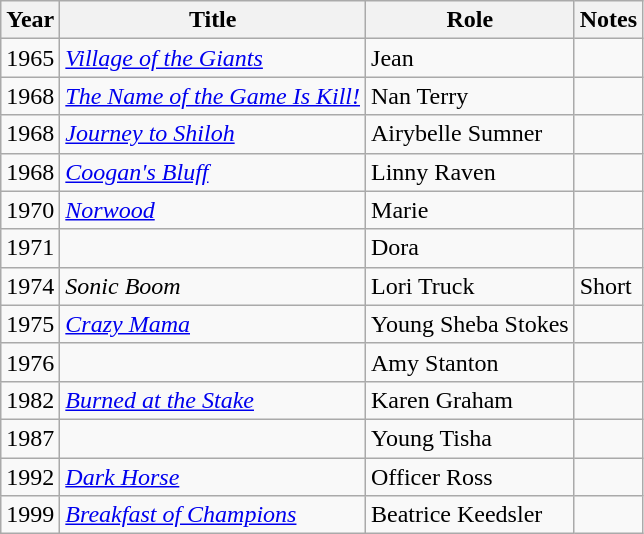<table class="wikitable sortable">
<tr>
<th>Year</th>
<th>Title</th>
<th>Role</th>
<th class="unsortable">Notes</th>
</tr>
<tr>
<td>1965</td>
<td><em><a href='#'>Village of the Giants</a></em></td>
<td>Jean</td>
<td></td>
</tr>
<tr>
<td>1968</td>
<td><em><a href='#'>The Name of the Game Is Kill!</a></em></td>
<td>Nan Terry</td>
<td></td>
</tr>
<tr>
<td>1968</td>
<td><em><a href='#'>Journey to Shiloh</a></em></td>
<td>Airybelle Sumner</td>
<td></td>
</tr>
<tr>
<td>1968</td>
<td><em><a href='#'>Coogan's Bluff</a></em></td>
<td>Linny Raven</td>
<td></td>
</tr>
<tr>
<td>1970</td>
<td><em><a href='#'>Norwood</a></em></td>
<td>Marie</td>
<td></td>
</tr>
<tr>
<td>1971</td>
<td><em></em></td>
<td>Dora</td>
<td></td>
</tr>
<tr>
<td>1974</td>
<td><em>Sonic Boom</em></td>
<td>Lori Truck</td>
<td>Short</td>
</tr>
<tr>
<td>1975</td>
<td><em><a href='#'>Crazy Mama</a></em></td>
<td>Young Sheba Stokes</td>
<td></td>
</tr>
<tr>
<td>1976</td>
<td><em></em></td>
<td>Amy Stanton</td>
<td></td>
</tr>
<tr>
<td>1982</td>
<td><em><a href='#'>Burned at the Stake</a></em></td>
<td>Karen Graham</td>
<td></td>
</tr>
<tr>
<td>1987</td>
<td><em></em></td>
<td>Young Tisha</td>
<td></td>
</tr>
<tr>
<td>1992</td>
<td><em><a href='#'>Dark Horse</a></em></td>
<td>Officer Ross</td>
<td></td>
</tr>
<tr>
<td>1999</td>
<td><em><a href='#'>Breakfast of Champions</a></em></td>
<td>Beatrice Keedsler</td>
<td></td>
</tr>
</table>
